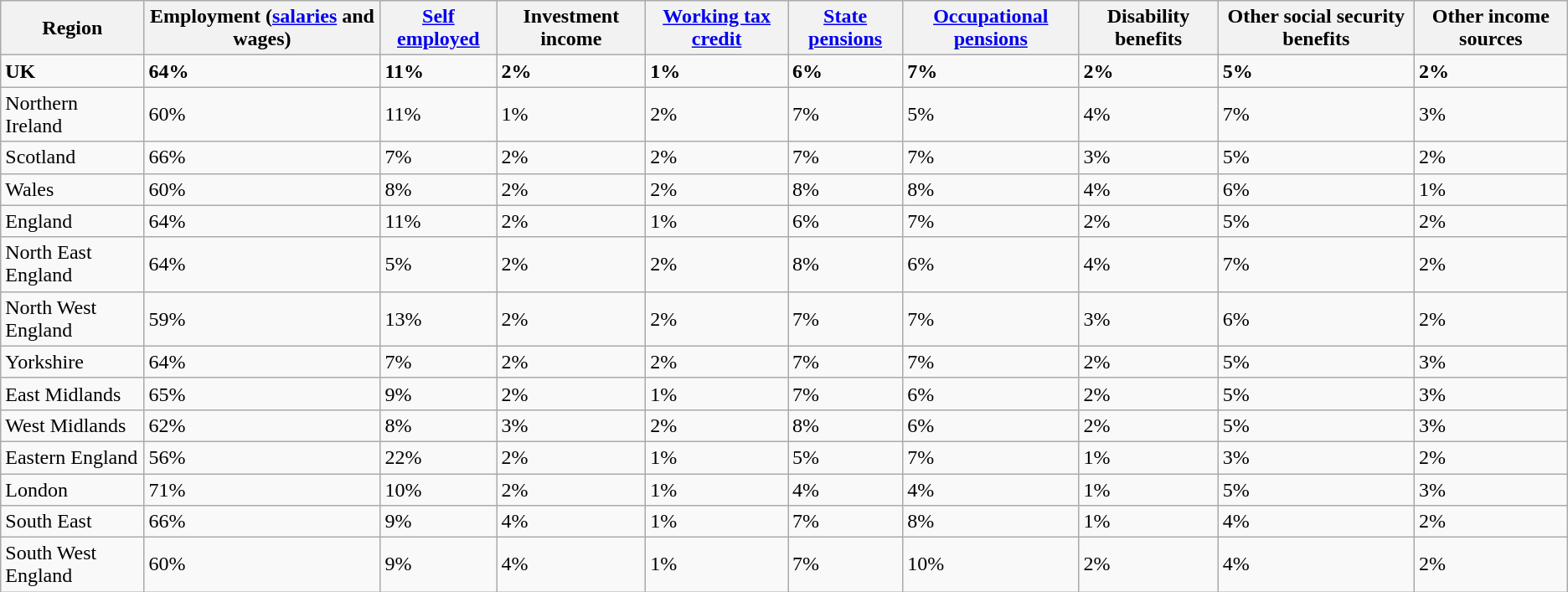<table class="wikitable">
<tr>
<th>Region</th>
<th>Employment (<a href='#'>salaries</a> and wages)</th>
<th><a href='#'>Self employed</a></th>
<th>Investment income</th>
<th><a href='#'>Working tax credit</a></th>
<th><a href='#'>State pensions</a></th>
<th><a href='#'>Occupational pensions</a></th>
<th>Disability benefits</th>
<th>Other social security benefits</th>
<th>Other income sources</th>
</tr>
<tr>
<td><strong>UK</strong></td>
<td><strong>64%</strong></td>
<td><strong>11%</strong></td>
<td><strong>2%</strong></td>
<td><strong>1%</strong></td>
<td><strong>6%</strong></td>
<td><strong>7%</strong></td>
<td><strong>2%</strong></td>
<td><strong>5%</strong></td>
<td><strong>2%</strong></td>
</tr>
<tr>
<td>Northern Ireland</td>
<td>60%</td>
<td>11%</td>
<td>1%</td>
<td>2%</td>
<td>7%</td>
<td>5%</td>
<td>4%</td>
<td>7%</td>
<td>3%</td>
</tr>
<tr>
<td>Scotland</td>
<td>66%</td>
<td>7%</td>
<td>2%</td>
<td>2%</td>
<td>7%</td>
<td>7%</td>
<td>3%</td>
<td>5%</td>
<td>2%</td>
</tr>
<tr>
<td>Wales</td>
<td>60%</td>
<td>8%</td>
<td>2%</td>
<td>2%</td>
<td>8%</td>
<td>8%</td>
<td>4%</td>
<td>6%</td>
<td>1%</td>
</tr>
<tr>
<td>England</td>
<td>64%</td>
<td>11%</td>
<td>2%</td>
<td>1%</td>
<td>6%</td>
<td>7%</td>
<td>2%</td>
<td>5%</td>
<td>2%</td>
</tr>
<tr>
<td>North East England</td>
<td>64%</td>
<td>5%</td>
<td>2%</td>
<td>2%</td>
<td>8%</td>
<td>6%</td>
<td>4%</td>
<td>7%</td>
<td>2%</td>
</tr>
<tr>
<td>North West England</td>
<td>59%</td>
<td>13%</td>
<td>2%</td>
<td>2%</td>
<td>7%</td>
<td>7%</td>
<td>3%</td>
<td>6%</td>
<td>2%</td>
</tr>
<tr>
<td>Yorkshire</td>
<td>64%</td>
<td>7%</td>
<td>2%</td>
<td>2%</td>
<td>7%</td>
<td>7%</td>
<td>2%</td>
<td>5%</td>
<td>3%</td>
</tr>
<tr>
<td>East Midlands</td>
<td>65%</td>
<td>9%</td>
<td>2%</td>
<td>1%</td>
<td>7%</td>
<td>6%</td>
<td>2%</td>
<td>5%</td>
<td>3%</td>
</tr>
<tr>
<td>West Midlands</td>
<td>62%</td>
<td>8%</td>
<td>3%</td>
<td>2%</td>
<td>8%</td>
<td>6%</td>
<td>2%</td>
<td>5%</td>
<td>3%</td>
</tr>
<tr>
<td>Eastern England</td>
<td>56%</td>
<td>22%</td>
<td>2%</td>
<td>1%</td>
<td>5%</td>
<td>7%</td>
<td>1%</td>
<td>3%</td>
<td>2%</td>
</tr>
<tr>
<td>London</td>
<td>71%</td>
<td>10%</td>
<td>2%</td>
<td>1%</td>
<td>4%</td>
<td>4%</td>
<td>1%</td>
<td>5%</td>
<td>3%</td>
</tr>
<tr>
<td>South East</td>
<td>66%</td>
<td>9%</td>
<td>4%</td>
<td>1%</td>
<td>7%</td>
<td>8%</td>
<td>1%</td>
<td>4%</td>
<td>2%</td>
</tr>
<tr>
<td>South West England</td>
<td>60%</td>
<td>9%</td>
<td>4%</td>
<td>1%</td>
<td>7%</td>
<td>10%</td>
<td>2%</td>
<td>4%</td>
<td>2%</td>
</tr>
</table>
